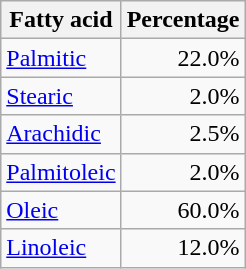<table class="wikitable">
<tr>
<th>Fatty acid</th>
<th>Percentage</th>
</tr>
<tr>
<td><a href='#'>Palmitic</a></td>
<td align="right">22.0%</td>
</tr>
<tr>
<td><a href='#'>Stearic</a></td>
<td align="right">2.0%</td>
</tr>
<tr>
<td><a href='#'>Arachidic</a></td>
<td align="right">2.5%</td>
</tr>
<tr>
<td><a href='#'>Palmitoleic</a></td>
<td align="right">2.0%</td>
</tr>
<tr>
<td><a href='#'>Oleic</a></td>
<td align="right">60.0%</td>
</tr>
<tr>
<td><a href='#'>Linoleic</a></td>
<td align="right">12.0%</td>
</tr>
</table>
